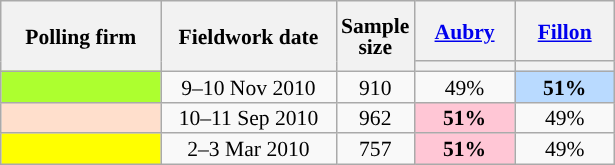<table class="wikitable sortable" style="text-align:center;font-size:90%;line-height:14px;">
<tr style="height:40px;">
<th style="width:100px;" rowspan="2">Polling firm</th>
<th style="width:110px;" rowspan="2">Fieldwork date</th>
<th style="width:35px;" rowspan="2">Sample<br>size</th>
<th class="unsortable" style="width:60px;"><a href='#'>Aubry</a><br></th>
<th class="unsortable" style="width:60px;"><a href='#'>Fillon</a><br></th>
</tr>
<tr>
<th style="background:"></th>
<th style="background:"></th>
</tr>
<tr>
<td style="background:GreenYellow;"> </td>
<td data-sort-value="2010-11-10">9–10 Nov 2010</td>
<td>910</td>
<td>49%</td>
<td style="background:#B9DAFF;"><strong>51%</strong></td>
</tr>
<tr>
<td style="background:#FFDFCC;"> </td>
<td data-sort-value="2010-09-11">10–11 Sep 2010</td>
<td>962</td>
<td style="background:#FFC6D5;"><strong>51%</strong></td>
<td>49%</td>
</tr>
<tr>
<td style="background:yellow;"></td>
<td data-sort-value="2010-03-03">2–3 Mar 2010</td>
<td>757</td>
<td style="background:#FFC6D5;"><strong>51%</strong></td>
<td>49%</td>
</tr>
</table>
